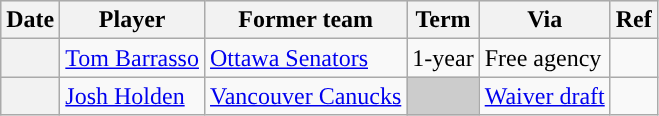<table class="wikitable plainrowheaders">
<tr style="background:#ddd; text-align:center;">
<th>Date</th>
<th>Player</th>
<th>Former team</th>
<th>Term</th>
<th>Via</th>
<th>Ref</th>
</tr>
<tr>
<th scope="row"></th>
<td><a href='#'>Tom Barrasso</a></td>
<td><a href='#'>Ottawa Senators</a></td>
<td>1-year</td>
<td>Free agency</td>
<td></td>
</tr>
<tr>
<th scope="row"></th>
<td><a href='#'>Josh Holden</a></td>
<td><a href='#'>Vancouver Canucks</a></td>
<td style="background:#ccc"></td>
<td><a href='#'>Waiver draft</a></td>
<td></td>
</tr>
</table>
